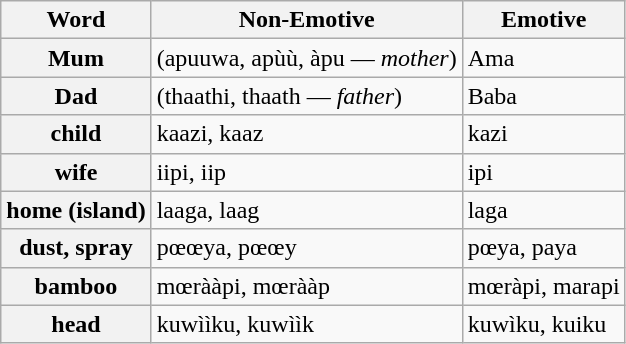<table class="wikitable">
<tr>
<th>Word</th>
<th>Non-Emotive</th>
<th>Emotive</th>
</tr>
<tr>
<th>Mum</th>
<td>(apuuwa, apùù, àpu — <em>mother</em>)</td>
<td>Ama</td>
</tr>
<tr>
<th>Dad</th>
<td>(thaathi, thaath — <em>father</em>)</td>
<td>Baba</td>
</tr>
<tr>
<th>child</th>
<td>kaazi, kaaz</td>
<td>kazi</td>
</tr>
<tr>
<th>wife</th>
<td>iipi, iip</td>
<td>ipi</td>
</tr>
<tr>
<th>home (island)</th>
<td>laaga, laag</td>
<td>laga</td>
</tr>
<tr>
<th>dust, spray</th>
<td>pœœya, pœœy</td>
<td>pœya, paya</td>
</tr>
<tr>
<th>bamboo</th>
<td>mœrààpi, mœrààp</td>
<td>mœràpi, marapi</td>
</tr>
<tr>
<th>head</th>
<td>kuwììku, kuwììk</td>
<td>kuwìku, kuiku</td>
</tr>
</table>
